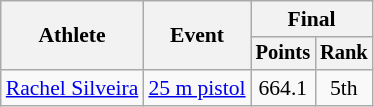<table class=wikitable style=font-size:90%;text-align:center>
<tr>
<th rowspan=2>Athlete</th>
<th rowspan=2>Event</th>
<th colspan=2>Final</th>
</tr>
<tr style=font-size:95%>
<th>Points</th>
<th>Rank</th>
</tr>
<tr>
<td align=left><a href='#'>Rachel Silveira</a></td>
<td align=left><a href='#'>25 m pistol</a></td>
<td>664.1</td>
<td>5th</td>
</tr>
</table>
